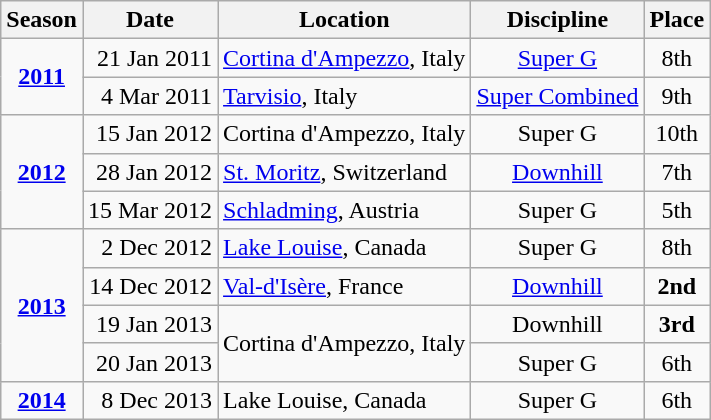<table class="wikitable">
<tr>
<th>Season</th>
<th>Date</th>
<th>Location</th>
<th>Discipline</th>
<th>Place</th>
</tr>
<tr>
<td rowspan=2 align=center><strong><a href='#'>2011</a></strong></td>
<td align=right>21 Jan 2011</td>
<td><a href='#'>Cortina d'Ampezzo</a>, Italy</td>
<td align=center><a href='#'>Super G</a></td>
<td align=center>8th</td>
</tr>
<tr>
<td align=right>4 Mar 2011</td>
<td><a href='#'>Tarvisio</a>, Italy</td>
<td align=center><a href='#'>Super Combined</a></td>
<td align=center>9th</td>
</tr>
<tr>
<td rowspan=3 align=center><strong><a href='#'>2012</a></strong></td>
<td align=right>15 Jan 2012</td>
<td>Cortina d'Ampezzo, Italy</td>
<td align=center>Super G</td>
<td align=center>10th</td>
</tr>
<tr>
<td align=right>28 Jan 2012</td>
<td><a href='#'>St. Moritz</a>, Switzerland</td>
<td align=center><a href='#'>Downhill</a></td>
<td align=center>7th</td>
</tr>
<tr>
<td align=right>15 Mar 2012</td>
<td><a href='#'>Schladming</a>, Austria</td>
<td align=center>Super G</td>
<td align=center>5th</td>
</tr>
<tr>
<td rowspan=4 align=center><strong><a href='#'>2013</a></strong></td>
<td align=right>2 Dec 2012</td>
<td><a href='#'>Lake Louise</a>, Canada</td>
<td align=center>Super G</td>
<td align=center>8th</td>
</tr>
<tr>
<td align=right>14 Dec 2012</td>
<td><a href='#'>Val-d'Isère</a>, France</td>
<td align=center><a href='#'>Downhill</a></td>
<td align=center><strong>2nd</strong></td>
</tr>
<tr>
<td align=right>19 Jan 2013</td>
<td rowspan=2>Cortina d'Ampezzo, Italy</td>
<td align=center>Downhill</td>
<td align=center><strong>3rd</strong></td>
</tr>
<tr>
<td align=right>20 Jan 2013</td>
<td align=center>Super G</td>
<td align=center>6th</td>
</tr>
<tr>
<td align=center><strong><a href='#'>2014</a></strong></td>
<td align=right>8 Dec 2013</td>
<td>Lake Louise, Canada</td>
<td align=center>Super G</td>
<td align=center>6th</td>
</tr>
</table>
